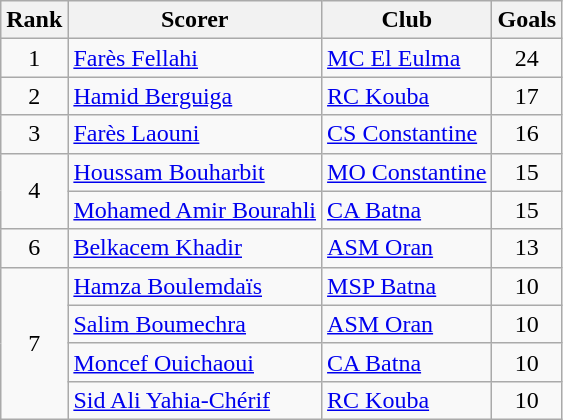<table class="wikitable" style="text-align:center">
<tr>
<th>Rank</th>
<th>Scorer</th>
<th>Club</th>
<th>Goals</th>
</tr>
<tr>
<td>1</td>
<td align="left"> <a href='#'>Farès Fellahi</a></td>
<td align="left"><a href='#'>MC El Eulma</a></td>
<td>24</td>
</tr>
<tr>
<td>2</td>
<td align="left"> <a href='#'>Hamid Berguiga</a></td>
<td align="left"><a href='#'>RC Kouba</a></td>
<td>17</td>
</tr>
<tr>
<td>3</td>
<td align="left"> <a href='#'>Farès Laouni</a></td>
<td align="left"><a href='#'>CS Constantine</a></td>
<td>16</td>
</tr>
<tr>
<td align=center rowspan="2">4</td>
<td align="left"> <a href='#'>Houssam Bouharbit</a></td>
<td align="left"><a href='#'>MO Constantine</a></td>
<td>15</td>
</tr>
<tr>
<td align="left"> <a href='#'>Mohamed Amir Bourahli</a></td>
<td align="left"><a href='#'>CA Batna</a></td>
<td>15</td>
</tr>
<tr>
<td>6</td>
<td align="left"> <a href='#'>Belkacem Khadir</a></td>
<td align="left"><a href='#'>ASM Oran</a></td>
<td>13</td>
</tr>
<tr>
<td align=center rowspan="4">7</td>
<td align="left"> <a href='#'>Hamza Boulemdaïs</a></td>
<td align="left"><a href='#'>MSP Batna</a></td>
<td>10</td>
</tr>
<tr>
<td align="left"> <a href='#'>Salim Boumechra</a></td>
<td align="left"><a href='#'>ASM Oran</a></td>
<td>10</td>
</tr>
<tr>
<td align="left"> <a href='#'>Moncef Ouichaoui</a></td>
<td align="left"><a href='#'>CA Batna</a></td>
<td>10</td>
</tr>
<tr>
<td align="left"> <a href='#'>Sid Ali Yahia-Chérif</a></td>
<td align="left"><a href='#'>RC Kouba</a></td>
<td>10</td>
</tr>
</table>
